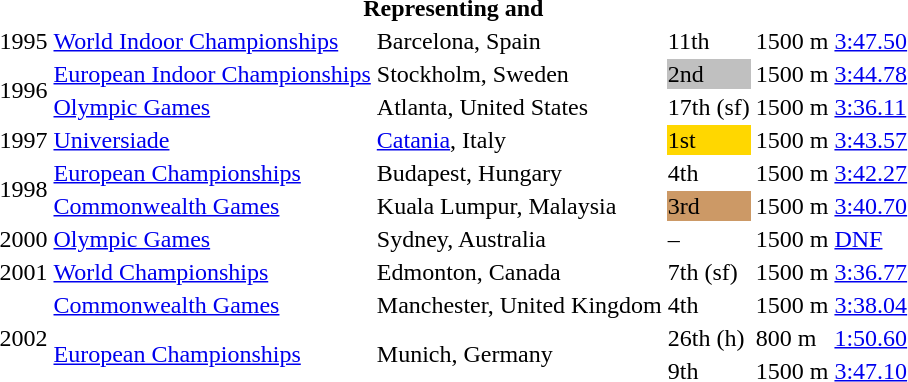<table>
<tr>
<th colspan="6">Representing  and </th>
</tr>
<tr>
<td>1995</td>
<td><a href='#'>World Indoor Championships</a></td>
<td>Barcelona, Spain</td>
<td>11th</td>
<td>1500 m</td>
<td><a href='#'>3:47.50</a></td>
</tr>
<tr>
<td rowspan=2>1996</td>
<td><a href='#'>European Indoor Championships</a></td>
<td>Stockholm, Sweden</td>
<td bgcolor=silver>2nd</td>
<td>1500 m</td>
<td><a href='#'>3:44.78</a></td>
</tr>
<tr>
<td><a href='#'>Olympic Games</a></td>
<td>Atlanta, United States</td>
<td>17th (sf)</td>
<td>1500 m</td>
<td><a href='#'>3:36.11</a></td>
</tr>
<tr>
<td>1997</td>
<td><a href='#'>Universiade</a></td>
<td><a href='#'>Catania</a>, Italy</td>
<td bgcolor=gold>1st</td>
<td>1500 m</td>
<td><a href='#'>3:43.57</a></td>
</tr>
<tr>
<td rowspan=2>1998</td>
<td><a href='#'>European Championships</a></td>
<td>Budapest, Hungary</td>
<td>4th</td>
<td>1500 m</td>
<td><a href='#'>3:42.27</a></td>
</tr>
<tr>
<td><a href='#'>Commonwealth Games</a></td>
<td>Kuala Lumpur, Malaysia</td>
<td bgcolor=cc9966>3rd</td>
<td>1500 m</td>
<td><a href='#'>3:40.70</a></td>
</tr>
<tr>
<td>2000</td>
<td><a href='#'>Olympic Games</a></td>
<td>Sydney, Australia</td>
<td>–</td>
<td>1500 m</td>
<td><a href='#'>DNF</a></td>
</tr>
<tr>
<td>2001</td>
<td><a href='#'>World Championships</a></td>
<td>Edmonton, Canada</td>
<td>7th (sf)</td>
<td>1500 m</td>
<td><a href='#'>3:36.77</a></td>
</tr>
<tr>
<td rowspan=3>2002</td>
<td><a href='#'>Commonwealth Games</a></td>
<td>Manchester, United Kingdom</td>
<td>4th</td>
<td>1500 m</td>
<td><a href='#'>3:38.04</a></td>
</tr>
<tr>
<td rowspan=2><a href='#'>European Championships</a></td>
<td rowspan=2>Munich, Germany</td>
<td>26th (h)</td>
<td>800 m</td>
<td><a href='#'>1:50.60</a></td>
</tr>
<tr>
<td>9th</td>
<td>1500 m</td>
<td><a href='#'>3:47.10</a></td>
</tr>
</table>
